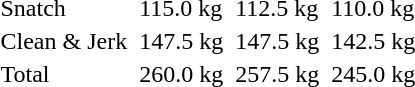<table>
<tr>
<td>Snatch</td>
<td></td>
<td>115.0 kg</td>
<td></td>
<td>112.5 kg</td>
<td></td>
<td>110.0 kg</td>
</tr>
<tr>
<td>Clean & Jerk</td>
<td></td>
<td>147.5 kg</td>
<td></td>
<td>147.5 kg</td>
<td></td>
<td>142.5 kg</td>
</tr>
<tr>
<td>Total</td>
<td></td>
<td>260.0 kg</td>
<td></td>
<td>257.5 kg</td>
<td></td>
<td>245.0 kg</td>
</tr>
</table>
